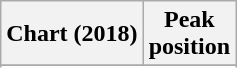<table class="wikitable sortable plainrowheaders" style="text-align:center">
<tr>
<th scope="col">Chart (2018)</th>
<th scope="col">Peak<br>position</th>
</tr>
<tr>
</tr>
<tr>
</tr>
</table>
